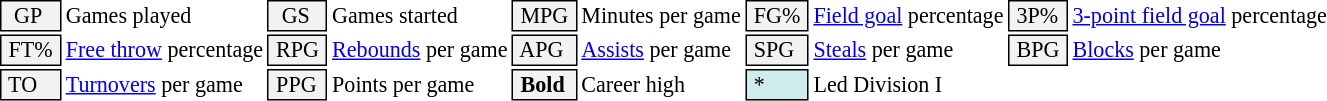<table class="toccolours" style="font-size: 92%; white-space: nowrap;">
<tr>
<td style="background-color: #F2F2F2; border: 1px solid black;">  GP</td>
<td>Games played</td>
<td style="background-color: #F2F2F2; border: 1px solid black">  GS </td>
<td>Games started</td>
<td style="background-color: #F2F2F2; border: 1px solid black"> MPG </td>
<td>Minutes per game</td>
<td style="background-color: #F2F2F2; border: 1px solid black;"> FG% </td>
<td><a href='#'>Field goal</a> percentage</td>
<td style="background-color: #F2F2F2; border: 1px solid black"> 3P% </td>
<td><a href='#'>3-point field goal</a> percentage</td>
</tr>
<tr>
<td style="background-color: #F2F2F2; border: 1px solid black"> FT% </td>
<td><a href='#'>Free throw</a> percentage</td>
<td style="background-color: #F2F2F2; border: 1px solid black;"> RPG </td>
<td><a href='#'>Rebounds</a> per game</td>
<td style="background-color: #F2F2F2; border: 1px solid black"> APG </td>
<td><a href='#'>Assists</a> per game</td>
<td style="background-color: #F2F2F2; border: 1px solid black"> SPG </td>
<td><a href='#'>Steals</a> per game</td>
<td style="background-color: #F2F2F2; border: 1px solid black;"> BPG </td>
<td><a href='#'>Blocks</a> per game</td>
</tr>
<tr>
<td style="background-color: #F2F2F2; border: 1px solid black"> TO </td>
<td><a href='#'>Turnovers</a> per game</td>
<td style="background-color: #F2F2F2; border: 1px solid black"> PPG </td>
<td>Points per game</td>
<td style="background-color: #F2F2F2; border: 1px solid black"> <strong>Bold</strong> </td>
<td>Career high</td>
<td style="background-color: #cfecec; border: 1px solid black"> * </td>
<td>Led Division I</td>
</tr>
</table>
